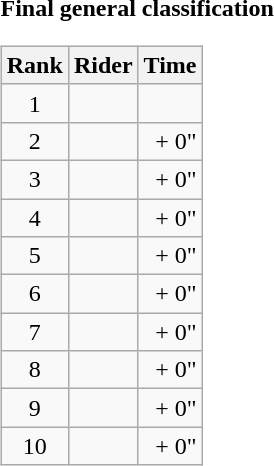<table>
<tr>
<td><strong>Final general classification</strong><br><table class="wikitable">
<tr>
<th scope="col">Rank</th>
<th scope="col">Rider</th>
<th scope="col">Time</th>
</tr>
<tr>
<td style="text-align:center;">1</td>
<td></td>
<td style="text-align:right;"></td>
</tr>
<tr>
<td style="text-align:center;">2</td>
<td></td>
<td style="text-align:right;">+ 0"</td>
</tr>
<tr>
<td style="text-align:center;">3</td>
<td></td>
<td style="text-align:right;">+ 0"</td>
</tr>
<tr>
<td style="text-align:center;">4</td>
<td></td>
<td style="text-align:right;">+ 0"</td>
</tr>
<tr>
<td style="text-align:center;">5</td>
<td></td>
<td style="text-align:right;">+ 0"</td>
</tr>
<tr>
<td style="text-align:center;">6</td>
<td></td>
<td style="text-align:right;">+ 0"</td>
</tr>
<tr>
<td style="text-align:center;">7</td>
<td></td>
<td style="text-align:right;">+ 0"</td>
</tr>
<tr>
<td style="text-align:center;">8</td>
<td></td>
<td style="text-align:right;">+ 0"</td>
</tr>
<tr>
<td style="text-align:center;">9</td>
<td></td>
<td style="text-align:right;">+ 0"</td>
</tr>
<tr>
<td style="text-align:center;">10</td>
<td></td>
<td style="text-align:right;">+ 0"</td>
</tr>
</table>
</td>
</tr>
</table>
